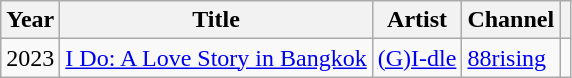<table class="wikitable sortable plainrowheaders">
<tr>
<th scope="col">Year</th>
<th scope="col">Title</th>
<th scope="col">Artist</th>
<th scope="col">Channel</th>
<th scope="col" class="unsortable"></th>
</tr>
<tr>
<td>2023</td>
<td><a href='#'>I Do: A Love Story in Bangkok</a></td>
<td><a href='#'>(G)I-dle</a></td>
<td><a href='#'>88rising</a></td>
<td></td>
</tr>
</table>
